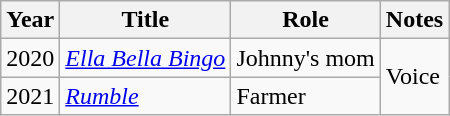<table class="wikitable sortable">
<tr>
<th>Year</th>
<th>Title</th>
<th>Role</th>
<th>Notes</th>
</tr>
<tr>
<td>2020</td>
<td><a href='#'><em>Ella Bella Bingo</em></a></td>
<td>Johnny's mom</td>
<td rowspan="2">Voice</td>
</tr>
<tr>
<td>2021</td>
<td><a href='#'><em>Rumble</em></a></td>
<td>Farmer</td>
</tr>
</table>
